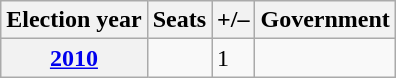<table class="wikitable">
<tr>
<th>Election year</th>
<th>Seats</th>
<th>+/–</th>
<th>Government</th>
</tr>
<tr>
<th><a href='#'>2010</a></th>
<td></td>
<td> 1</td>
<td></td>
</tr>
</table>
